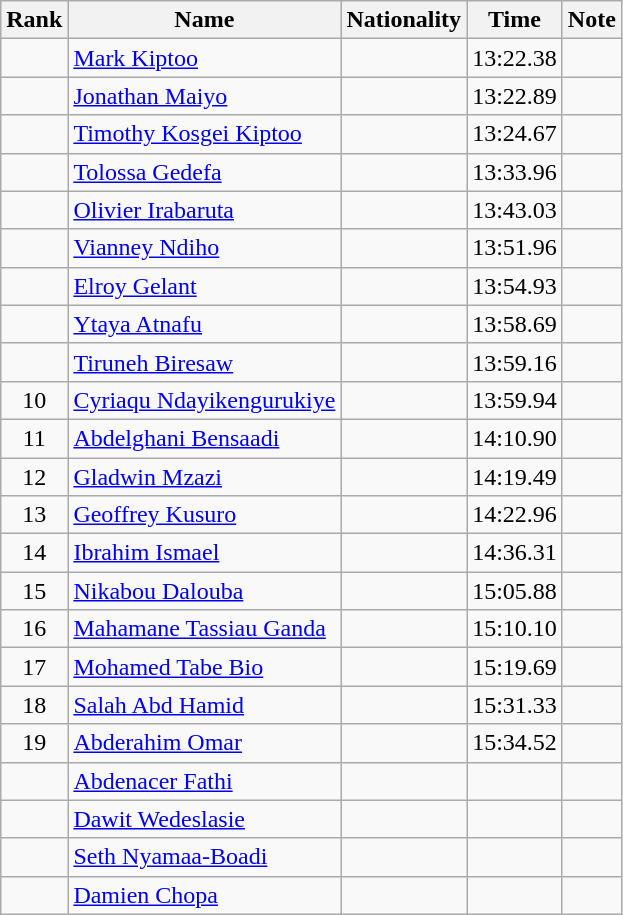<table class="wikitable sortable" style="text-align:center">
<tr>
<th>Rank</th>
<th>Name</th>
<th>Nationality</th>
<th>Time</th>
<th>Note</th>
</tr>
<tr>
<td></td>
<td align="left"><a href='#'>Mark Kiptoo</a></td>
<td align=left></td>
<td>13:22.38</td>
<td></td>
</tr>
<tr>
<td></td>
<td align="left"><a href='#'>Jonathan Maiyo</a></td>
<td align=left></td>
<td>13:22.89</td>
<td></td>
</tr>
<tr>
<td></td>
<td align="left"><a href='#'>Timothy Kosgei Kiptoo</a></td>
<td align=left></td>
<td>13:24.67</td>
<td></td>
</tr>
<tr>
<td></td>
<td align="left"><a href='#'>Tolossa Gedefa</a></td>
<td align=left></td>
<td>13:33.96</td>
<td></td>
</tr>
<tr>
<td></td>
<td align="left"><a href='#'>Olivier Irabaruta</a></td>
<td align=left></td>
<td>13:43.03</td>
<td></td>
</tr>
<tr>
<td></td>
<td align="left"><a href='#'>Vianney Ndiho</a></td>
<td align=left></td>
<td>13:51.96</td>
<td></td>
</tr>
<tr>
<td></td>
<td align="left"><a href='#'>Elroy Gelant</a></td>
<td align=left></td>
<td>13:54.93</td>
<td></td>
</tr>
<tr>
<td></td>
<td align="left"><a href='#'>Ytaya Atnafu</a></td>
<td align=left></td>
<td>13:58.69</td>
<td></td>
</tr>
<tr>
<td></td>
<td align="left"><a href='#'>Tiruneh Biresaw</a></td>
<td align=left></td>
<td>13:59.16</td>
<td></td>
</tr>
<tr>
<td>10</td>
<td align="left"><a href='#'>Cyriaqu Ndayikengurukiye</a></td>
<td align=left></td>
<td>13:59.94</td>
<td></td>
</tr>
<tr>
<td>11</td>
<td align="left"><a href='#'>Abdelghani Bensaadi</a></td>
<td align=left></td>
<td>14:10.90</td>
<td></td>
</tr>
<tr>
<td>12</td>
<td align="left"><a href='#'>Gladwin Mzazi</a></td>
<td align=left></td>
<td>14:19.49</td>
<td></td>
</tr>
<tr>
<td>13</td>
<td align="left"><a href='#'>Geoffrey Kusuro</a></td>
<td align=left></td>
<td>14:22.96</td>
<td></td>
</tr>
<tr>
<td>14</td>
<td align="left"><a href='#'>Ibrahim Ismael</a></td>
<td align=left></td>
<td>14:36.31</td>
<td></td>
</tr>
<tr>
<td>15</td>
<td align="left"><a href='#'>Nikabou Dalouba</a></td>
<td align=left></td>
<td>15:05.88</td>
<td></td>
</tr>
<tr>
<td>16</td>
<td align="left"><a href='#'>Mahamane Tassiau Ganda</a></td>
<td align=left></td>
<td>15:10.10</td>
<td></td>
</tr>
<tr>
<td>17</td>
<td align="left"><a href='#'>Mohamed Tabe Bio</a></td>
<td align=left></td>
<td>15:19.69</td>
<td></td>
</tr>
<tr>
<td>18</td>
<td align="left"><a href='#'>Salah Abd Hamid</a></td>
<td align=left></td>
<td>15:31.33</td>
<td></td>
</tr>
<tr>
<td>19</td>
<td align="left"><a href='#'>Abderahim Omar</a></td>
<td align=left></td>
<td>15:34.52</td>
<td></td>
</tr>
<tr>
<td></td>
<td align="left"><a href='#'>Abdenacer Fathi</a></td>
<td align=left></td>
<td></td>
<td></td>
</tr>
<tr>
<td></td>
<td align="left"><a href='#'>Dawit Wedeslasie</a></td>
<td align=left></td>
<td></td>
<td></td>
</tr>
<tr>
<td></td>
<td align="left"><a href='#'>Seth Nyamaa-Boadi</a></td>
<td align=left></td>
<td></td>
<td></td>
</tr>
<tr>
<td></td>
<td align="left"><a href='#'>Damien Chopa</a></td>
<td align=left></td>
<td></td>
<td></td>
</tr>
</table>
